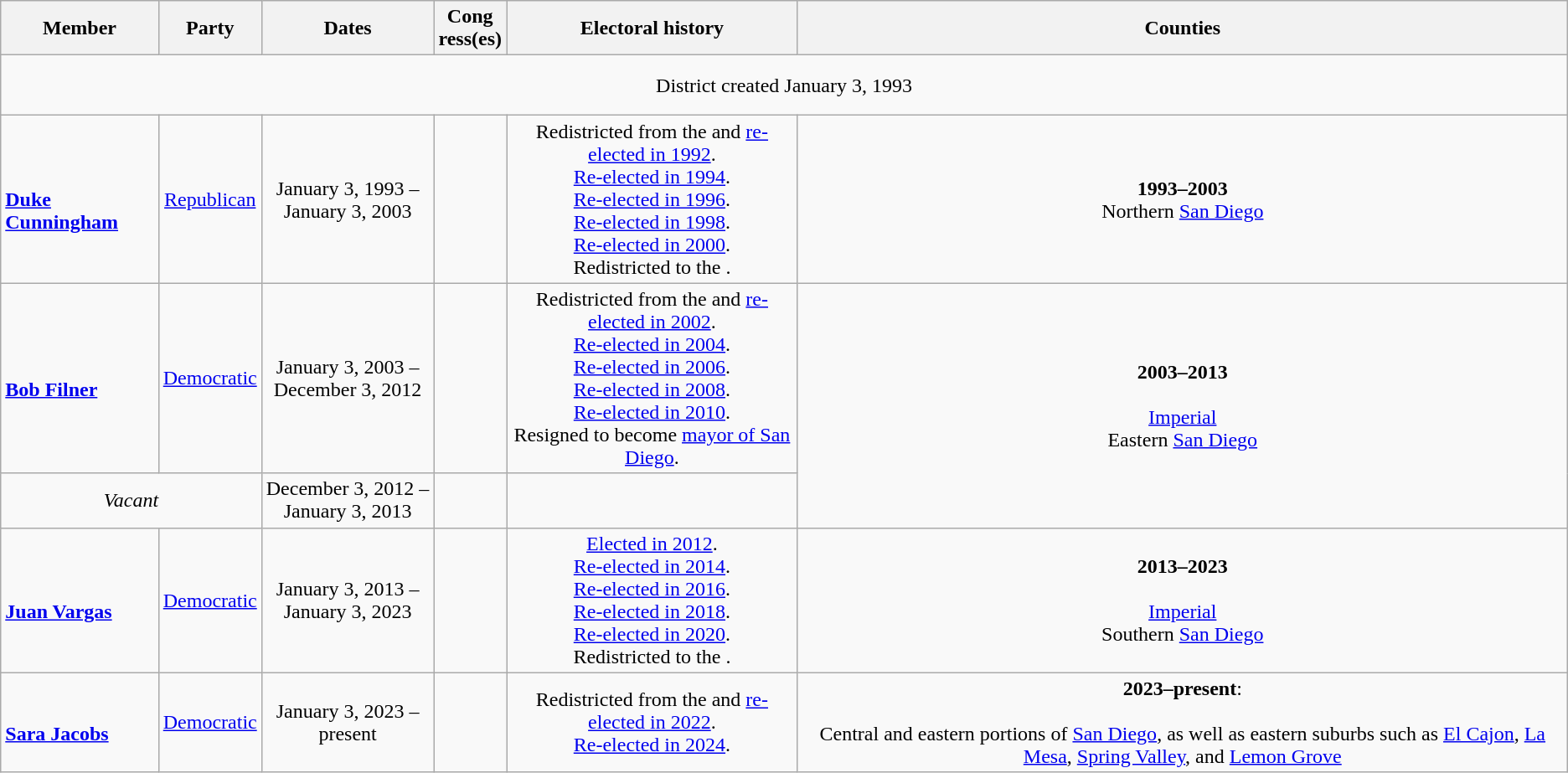<table class=wikitable style="text-align:center">
<tr>
<th>Member</th>
<th>Party</th>
<th>Dates</th>
<th>Cong<br>ress(es)</th>
<th>Electoral history</th>
<th>Counties</th>
</tr>
<tr style="height:3em">
<td colspan=6>District created January 3, 1993</td>
</tr>
<tr>
<td align=left><br><strong><a href='#'>Duke Cunningham</a></strong><br></td>
<td><a href='#'>Republican</a></td>
<td nowrap>January 3, 1993 –<br>January 3, 2003</td>
<td></td>
<td>Redistricted from the  and <a href='#'>re-elected in 1992</a>.<br><a href='#'>Re-elected in 1994</a>.<br><a href='#'>Re-elected in 1996</a>.<br><a href='#'>Re-elected in 1998</a>.<br><a href='#'>Re-elected in 2000</a>.<br>Redistricted to the .</td>
<td><strong>1993–2003</strong><br> Northern <a href='#'>San Diego</a></td>
</tr>
<tr>
<td align=left><br><strong><a href='#'>Bob Filner</a></strong><br></td>
<td><a href='#'>Democratic</a></td>
<td nowrap>January 3, 2003 –<br>December 3, 2012</td>
<td></td>
<td>Redistricted from the  and <a href='#'>re-elected in 2002</a>.<br><a href='#'>Re-elected in 2004</a>.<br><a href='#'>Re-elected in 2006</a>.<br><a href='#'>Re-elected in 2008</a>.<br><a href='#'>Re-elected in 2010</a>.<br>Resigned to become <a href='#'>mayor of San Diego</a>.</td>
<td rowspan=2><strong>2003–2013</strong><br><br><a href='#'>Imperial</a><br>Eastern <a href='#'>San Diego</a></td>
</tr>
<tr>
<td colspan=2><em>Vacant</em></td>
<td nowrap>December 3, 2012 –<br>January 3, 2013</td>
<td></td>
</tr>
<tr>
<td align=left><br><strong><a href='#'>Juan Vargas</a></strong><br></td>
<td><a href='#'>Democratic</a></td>
<td nowrap>January 3, 2013 –<br>January 3, 2023</td>
<td></td>
<td><a href='#'>Elected in 2012</a>.<br><a href='#'>Re-elected in 2014</a>.<br><a href='#'>Re-elected in 2016</a>.<br><a href='#'>Re-elected in 2018</a>.<br><a href='#'>Re-elected in 2020</a>.<br>Redistricted to the .</td>
<td><strong>2013–2023</strong><br><br><a href='#'>Imperial</a><br>Southern <a href='#'>San Diego</a></td>
</tr>
<tr style="height:3em">
<td align=left><br><strong><a href='#'>Sara Jacobs</a></strong><br></td>
<td><a href='#'>Democratic</a></td>
<td nowrap>January 3, 2023 –<br>present</td>
<td></td>
<td>Redistricted from the  and <a href='#'>re-elected in 2022</a>.<br><a href='#'>Re-elected in 2024</a>.</td>
<td><strong>2023–present</strong>:<br><br>Central and eastern portions of <a href='#'>San Diego</a>, as well as eastern suburbs such as <a href='#'>El Cajon</a>, <a href='#'>La Mesa</a>, <a href='#'>Spring Valley</a>, and <a href='#'>Lemon Grove</a></td>
</tr>
</table>
